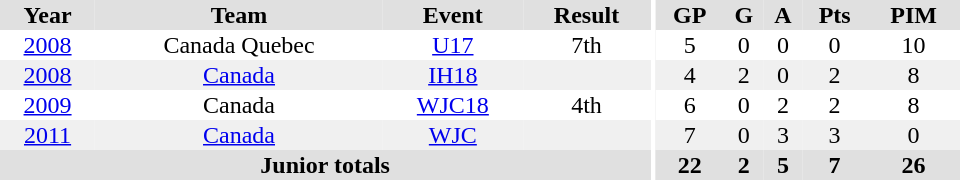<table border="0" cellpadding="1" cellspacing="0" ID="Table3" style="text-align:center; width:40em">
<tr ALIGN="center" bgcolor="#e0e0e0">
<th>Year</th>
<th>Team</th>
<th>Event</th>
<th>Result</th>
<th rowspan="99" bgcolor="#ffffff"></th>
<th>GP</th>
<th>G</th>
<th>A</th>
<th>Pts</th>
<th>PIM</th>
</tr>
<tr>
<td><a href='#'>2008</a></td>
<td>Canada Quebec</td>
<td><a href='#'>U17</a></td>
<td>7th</td>
<td>5</td>
<td>0</td>
<td>0</td>
<td>0</td>
<td>10</td>
</tr>
<tr bgcolor="#f0f0f0">
<td><a href='#'>2008</a></td>
<td><a href='#'>Canada</a></td>
<td><a href='#'>IH18</a></td>
<td></td>
<td>4</td>
<td>2</td>
<td>0</td>
<td>2</td>
<td>8</td>
</tr>
<tr>
<td><a href='#'>2009</a></td>
<td>Canada</td>
<td><a href='#'>WJC18</a></td>
<td>4th</td>
<td>6</td>
<td>0</td>
<td>2</td>
<td>2</td>
<td>8</td>
</tr>
<tr bgcolor="#f0f0f0">
<td><a href='#'>2011</a></td>
<td><a href='#'>Canada</a></td>
<td><a href='#'>WJC</a></td>
<td></td>
<td>7</td>
<td>0</td>
<td>3</td>
<td>3</td>
<td>0</td>
</tr>
<tr bgcolor="#e0e0e0">
<th colspan=4>Junior totals</th>
<th>22</th>
<th>2</th>
<th>5</th>
<th>7</th>
<th>26</th>
</tr>
</table>
